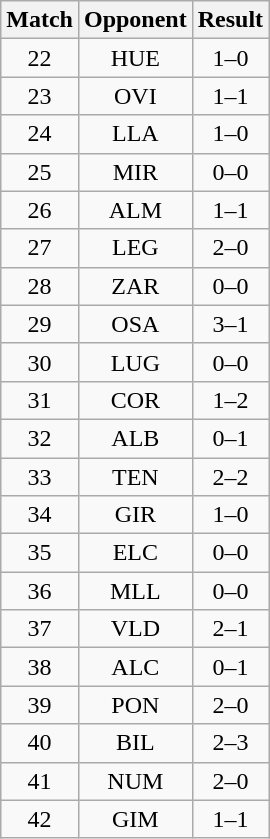<table class="wikitable" style="text-align:center;float:left;margin-right:1em;">
<tr>
<th>Match</th>
<th>Opponent</th>
<th>Result</th>
</tr>
<tr>
<td>22</td>
<td>HUE</td>
<td>1–0</td>
</tr>
<tr>
<td>23</td>
<td>OVI</td>
<td>1–1</td>
</tr>
<tr>
<td>24</td>
<td>LLA</td>
<td>1–0</td>
</tr>
<tr>
<td>25</td>
<td>MIR</td>
<td>0–0</td>
</tr>
<tr>
<td>26</td>
<td>ALM</td>
<td>1–1</td>
</tr>
<tr>
<td>27</td>
<td>LEG</td>
<td>2–0</td>
</tr>
<tr>
<td>28</td>
<td>ZAR</td>
<td>0–0</td>
</tr>
<tr>
<td>29</td>
<td>OSA</td>
<td>3–1</td>
</tr>
<tr>
<td>30</td>
<td>LUG</td>
<td>0–0</td>
</tr>
<tr>
<td>31</td>
<td>COR</td>
<td>1–2</td>
</tr>
<tr>
<td>32</td>
<td>ALB</td>
<td>0–1</td>
</tr>
<tr>
<td>33</td>
<td>TEN</td>
<td>2–2</td>
</tr>
<tr>
<td>34</td>
<td>GIR</td>
<td>1–0</td>
</tr>
<tr>
<td>35</td>
<td>ELC</td>
<td>0–0</td>
</tr>
<tr>
<td>36</td>
<td>MLL</td>
<td>0–0</td>
</tr>
<tr>
<td>37</td>
<td>VLD</td>
<td>2–1</td>
</tr>
<tr>
<td>38</td>
<td>ALC</td>
<td>0–1</td>
</tr>
<tr>
<td>39</td>
<td>PON</td>
<td>2–0</td>
</tr>
<tr>
<td>40</td>
<td>BIL</td>
<td>2–3</td>
</tr>
<tr>
<td>41</td>
<td>NUM</td>
<td>2–0</td>
</tr>
<tr>
<td>42</td>
<td>GIM</td>
<td>1–1</td>
</tr>
</table>
